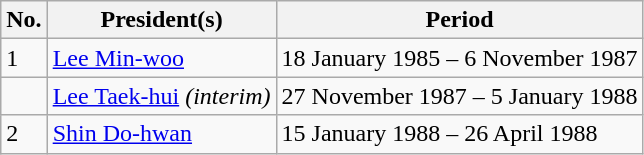<table class="wikitable">
<tr>
<th>No.</th>
<th>President(s)</th>
<th>Period</th>
</tr>
<tr>
<td>1</td>
<td><a href='#'>Lee Min-woo</a></td>
<td>18 January 1985 – 6 November 1987</td>
</tr>
<tr>
<td></td>
<td><a href='#'>Lee Taek-hui</a> <em>(interim)</em></td>
<td>27 November 1987 – 5 January 1988</td>
</tr>
<tr>
<td>2</td>
<td><a href='#'>Shin Do-hwan</a></td>
<td>15 January 1988 – 26 April 1988</td>
</tr>
</table>
